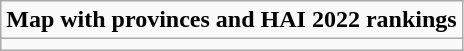<table role= "presentation" class="wikitable mw-collapsible mw-collapsed">
<tr>
<td><strong>Map with provinces and HAI 2022 rankings</strong></td>
</tr>
<tr>
<td></td>
</tr>
</table>
